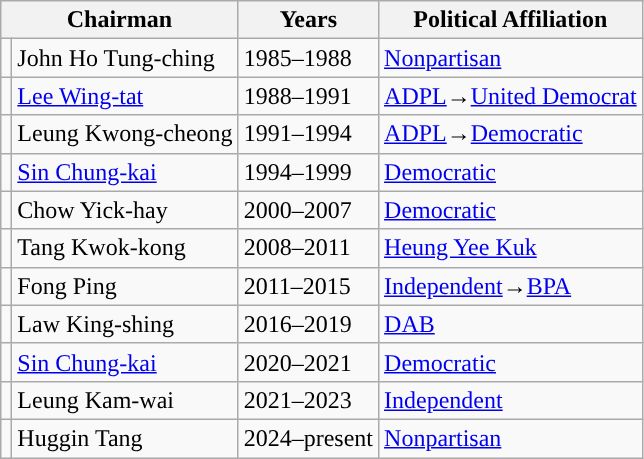<table class="wikitable">
<tr>
<th colspan=2>Chairman</th>
<th>Years</th>
<th>Political Affiliation</th>
</tr>
<tr>
<td style="color:inherit;background:"></td>
<td>John Ho Tung-ching</td>
<td>1985–1988</td>
<td><a href='#'>Nonpartisan</a></td>
</tr>
<tr>
<td style="color:inherit;background:"></td>
<td><a href='#'>Lee Wing-tat</a></td>
<td>1988–1991</td>
<td><a href='#'>ADPL</a>→<a href='#'>United Democrat</a></td>
</tr>
<tr>
<td style="color:inherit;background:"></td>
<td>Leung Kwong-cheong</td>
<td>1991–1994</td>
<td><a href='#'>ADPL</a>→<a href='#'>Democratic</a></td>
</tr>
<tr>
<td style="color:inherit;background:"></td>
<td><a href='#'>Sin Chung-kai</a></td>
<td>1994–1999</td>
<td><a href='#'>Democratic</a></td>
</tr>
<tr>
<td style="color:inherit;background:"></td>
<td>Chow Yick-hay</td>
<td>2000–2007</td>
<td><a href='#'>Democratic</a></td>
</tr>
<tr>
<td style="color:inherit;background:"></td>
<td>Tang Kwok-kong</td>
<td>2008–2011</td>
<td><a href='#'>Heung Yee Kuk</a></td>
</tr>
<tr>
<td style="color:inherit;background:"></td>
<td>Fong Ping</td>
<td>2011–2015</td>
<td><a href='#'>Independent</a>→<a href='#'>BPA</a></td>
</tr>
<tr>
<td style="color:inherit;background: "></td>
<td>Law King-shing</td>
<td>2016–2019</td>
<td><a href='#'>DAB</a></td>
</tr>
<tr>
<td style="color:inherit;background:"></td>
<td><a href='#'>Sin Chung-kai</a></td>
<td>2020–2021</td>
<td><a href='#'>Democratic</a></td>
</tr>
<tr>
<td style="color:inherit;background:"></td>
<td>Leung Kam-wai</td>
<td>2021–2023</td>
<td><a href='#'>Independent</a></td>
</tr>
<tr>
<td style="color:inherit;background:"></td>
<td>Huggin Tang</td>
<td>2024–present</td>
<td><a href='#'>Nonpartisan</a></td>
</tr>
</table>
